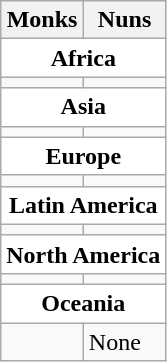<table class="wikitable">
<tr>
<th style="width: 50%;">Monks</th>
<th style="width: 50%;">Nuns</th>
</tr>
<tr bgcolor="#ffffff">
<td colspan="2" style="text-align: center;"><strong>Africa</strong></td>
</tr>
<tr style="vertical-align: top;">
<td></td>
<td></td>
</tr>
<tr bgcolor="#ffffff">
<td colspan="2" style="text-align: center;"><strong>Asia</strong></td>
</tr>
<tr style="vertical-align: top;">
<td></td>
<td></td>
</tr>
<tr bgcolor="#ffffff">
<td colspan="2" style="text-align: center;"><strong>Europe</strong></td>
</tr>
<tr style="vertical-align: top;">
<td></td>
<td></td>
</tr>
<tr bgcolor="#ffffff">
<td colspan="2" style="text-align: center;"><strong>Latin America</strong></td>
</tr>
<tr style="vertical-align: top;">
<td></td>
<td></td>
</tr>
<tr bgcolor="#ffffff">
<td colspan="2" style="text-align: center;"><strong>North America</strong></td>
</tr>
<tr style="vertical-align: top;">
<td></td>
<td></td>
</tr>
<tr bgcolor="#ffffff">
<td colspan="2" style="text-align: center;"><strong>Oceania</strong></td>
</tr>
<tr style="vertical-align: top;">
<td></td>
<td>None</td>
</tr>
</table>
